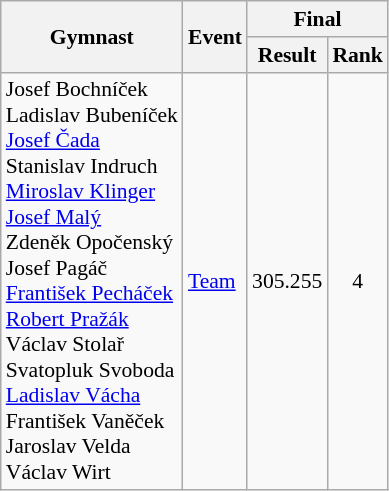<table class=wikitable style="font-size:90%">
<tr>
<th rowspan=2>Gymnast</th>
<th rowspan=2>Event</th>
<th colspan=2>Final</th>
</tr>
<tr>
<th>Result</th>
<th>Rank</th>
</tr>
<tr>
<td>Josef Bochníček <br> Ladislav Bubeníček <br> <a href='#'>Josef Čada</a> <br> Stanislav Indruch <br> <a href='#'>Miroslav Klinger</a> <br> <a href='#'>Josef Malý</a> <br> Zdeněk Opočenský <br> Josef Pagáč <br> <a href='#'>František Pecháček</a> <br> <a href='#'>Robert Pražák</a> <br> Václav Stolař <br> Svatopluk Svoboda <br> <a href='#'>Ladislav Vácha</a> <br> František Vaněček <br> Jaroslav Velda <br> Václav Wirt</td>
<td><a href='#'>Team</a></td>
<td align=center>305.255</td>
<td align=center>4</td>
</tr>
</table>
